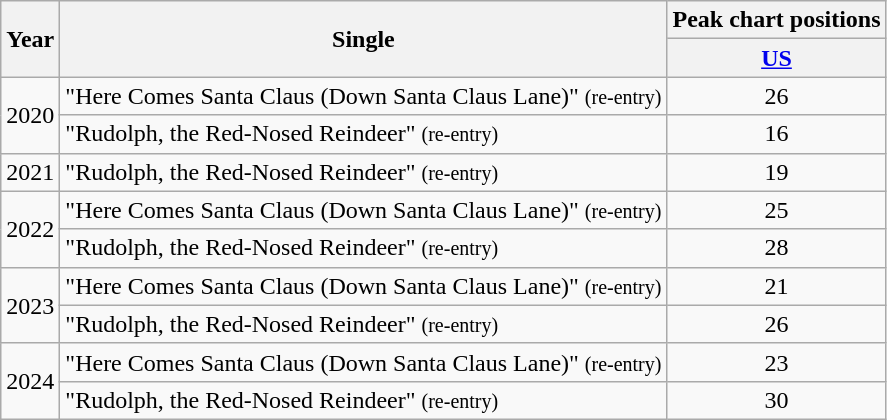<table class="wikitable">
<tr>
<th rowspan="2">Year</th>
<th rowspan="2">Single</th>
<th colspan="1">Peak chart positions</th>
</tr>
<tr>
<th><a href='#'>US</a></th>
</tr>
<tr>
<td rowspan="2">2020</td>
<td>"Here Comes Santa Claus (Down Santa Claus Lane)" <small>(re-entry)</small></td>
<td align="center">26</td>
</tr>
<tr>
<td>"Rudolph, the Red-Nosed Reindeer" <small>(re-entry)</small></td>
<td align="center">16</td>
</tr>
<tr>
<td>2021</td>
<td>"Rudolph, the Red-Nosed Reindeer" <small>(re-entry)</small></td>
<td align="center">19</td>
</tr>
<tr>
<td rowspan="2">2022</td>
<td>"Here Comes Santa Claus (Down Santa Claus Lane)" <small>(re-entry)</small></td>
<td align="center">25</td>
</tr>
<tr>
<td>"Rudolph, the Red-Nosed Reindeer" <small>(re-entry)</small></td>
<td align="center">28</td>
</tr>
<tr>
<td rowspan="2">2023</td>
<td>"Here Comes Santa Claus (Down Santa Claus Lane)" <small>(re-entry)</small></td>
<td align="center">21</td>
</tr>
<tr>
<td>"Rudolph, the Red-Nosed Reindeer" <small>(re-entry)</small></td>
<td align="center">26</td>
</tr>
<tr>
<td rowspan = "2">2024</td>
<td>"Here Comes Santa Claus (Down Santa Claus Lane)" <small>(re-entry)</small></td>
<td align = "center">23</td>
</tr>
<tr>
<td>"Rudolph, the Red-Nosed Reindeer" <small>(re-entry)</small></td>
<td align = "center">30</td>
</tr>
</table>
